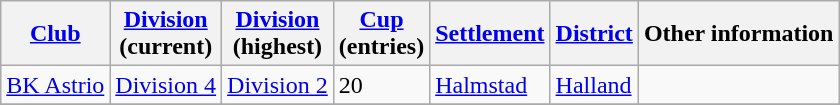<table class="wikitable" style="text-align:left">
<tr>
<th style= width="180px"><a href='#'>Club</a></th>
<th style= width="80px"><a href='#'>Division</a><br> (current)</th>
<th style= width="80px"><a href='#'>Division</a><br> (highest)</th>
<th style= width="60px"><a href='#'>Cup</a><br> (entries)</th>
<th style= width="110px"><a href='#'>Settlement</a></th>
<th style= width="110px"><a href='#'>District</a></th>
<th style= width="230px">Other information</th>
</tr>
<tr>
<td><a href='#'>BK Astrio</a></td>
<td><a href='#'>Division 4</a></td>
<td><a href='#'>Division 2</a></td>
<td>20</td>
<td><a href='#'>Halmstad</a></td>
<td><a href='#'>Halland</a></td>
<td></td>
</tr>
<tr>
</tr>
</table>
